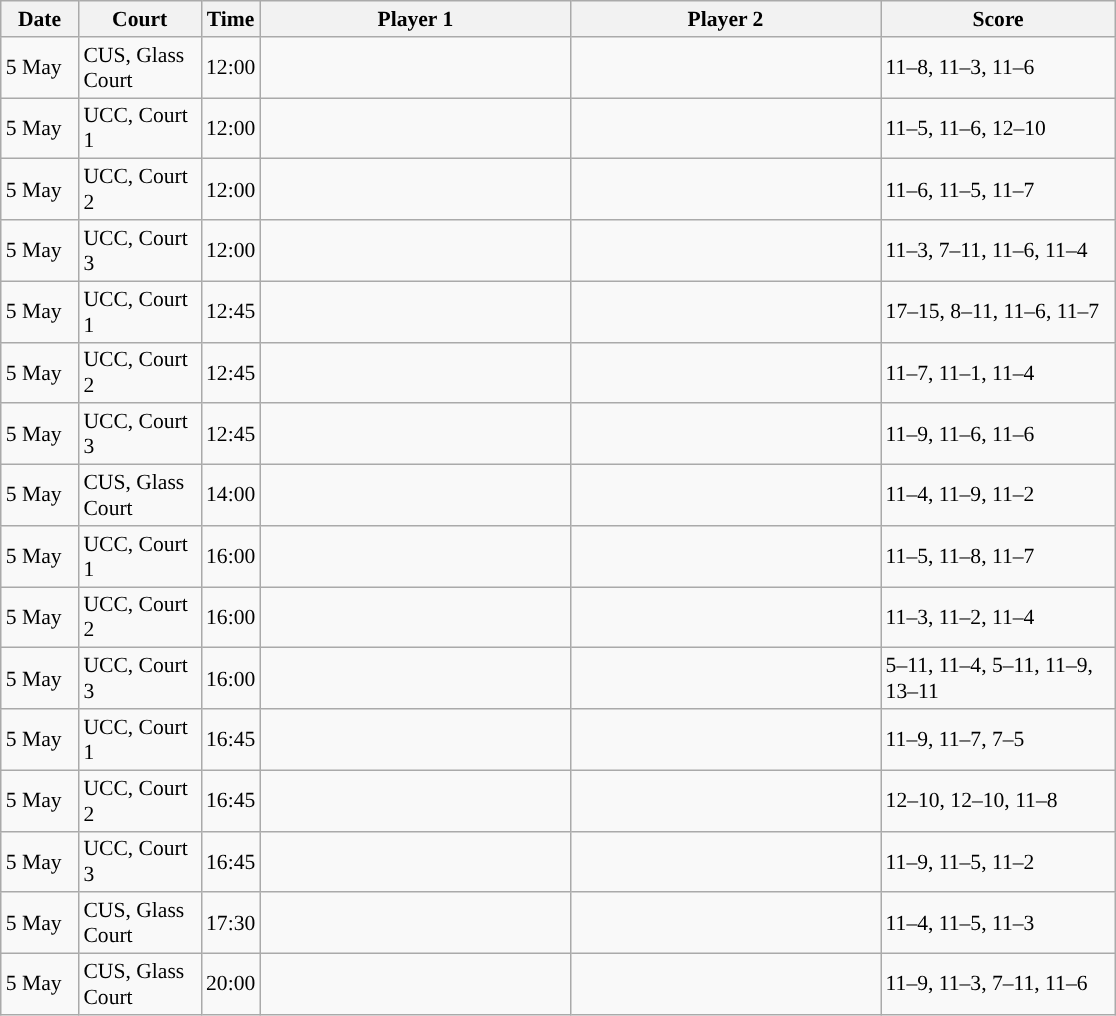<table class="sortable wikitable" style="font-size:90%">
<tr>
<th width="45" class="unsortable">Date</th>
<th width="75">Court</th>
<th width="30">Time</th>
<th width="200">Player 1</th>
<th width="200">Player 2</th>
<th width="150" class="unsortable">Score</th>
</tr>
<tr>
<td>5 May</td>
<td>CUS, Glass Court</td>
<td>12:00</td>
<td></td>
<td><strong></strong></td>
<td>11–8, 11–3, 11–6</td>
</tr>
<tr>
<td>5 May</td>
<td>UCC, Court 1</td>
<td>12:00</td>
<td><strong></strong></td>
<td></td>
<td>11–5, 11–6, 12–10</td>
</tr>
<tr>
<td>5 May</td>
<td>UCC, Court 2</td>
<td>12:00</td>
<td></td>
<td><strong></strong></td>
<td>11–6, 11–5, 11–7</td>
</tr>
<tr>
<td>5 May</td>
<td>UCC, Court 3</td>
<td>12:00</td>
<td></td>
<td><strong></strong></td>
<td>11–3, 7–11, 11–6, 11–4</td>
</tr>
<tr>
<td>5 May</td>
<td>UCC, Court 1</td>
<td>12:45</td>
<td></td>
<td><strong></strong></td>
<td>17–15, 8–11, 11–6, 11–7</td>
</tr>
<tr>
<td>5 May</td>
<td>UCC, Court 2</td>
<td>12:45</td>
<td></td>
<td><strong></strong></td>
<td>11–7, 11–1, 11–4</td>
</tr>
<tr>
<td>5 May</td>
<td>UCC, Court 3</td>
<td>12:45</td>
<td><strong></strong></td>
<td></td>
<td>11–9, 11–6, 11–6</td>
</tr>
<tr>
<td>5 May</td>
<td>CUS, Glass Court</td>
<td>14:00</td>
<td><strong></strong></td>
<td></td>
<td>11–4, 11–9, 11–2</td>
</tr>
<tr>
<td>5 May</td>
<td>UCC, Court 1</td>
<td>16:00</td>
<td><strong></strong></td>
<td></td>
<td>11–5, 11–8, 11–7</td>
</tr>
<tr>
<td>5 May</td>
<td>UCC, Court 2</td>
<td>16:00</td>
<td></td>
<td><strong></strong></td>
<td>11–3, 11–2, 11–4</td>
</tr>
<tr>
<td>5 May</td>
<td>UCC, Court 3</td>
<td>16:00</td>
<td></td>
<td><strong></strong></td>
<td>5–11, 11–4, 5–11, 11–9, 13–11</td>
</tr>
<tr>
<td>5 May</td>
<td>UCC, Court 1</td>
<td>16:45</td>
<td></td>
<td><strong></strong></td>
<td>11–9, 11–7, 7–5</td>
</tr>
<tr>
<td>5 May</td>
<td>UCC, Court 2</td>
<td>16:45</td>
<td><strong></strong></td>
<td></td>
<td>12–10, 12–10, 11–8</td>
</tr>
<tr>
<td>5 May</td>
<td>UCC, Court 3</td>
<td>16:45</td>
<td><strong></strong></td>
<td></td>
<td>11–9, 11–5, 11–2</td>
</tr>
<tr>
<td>5 May</td>
<td>CUS, Glass Court</td>
<td>17:30</td>
<td><strong> </strong></td>
<td></td>
<td>11–4, 11–5, 11–3</td>
</tr>
<tr>
<td>5 May</td>
<td>CUS, Glass Court</td>
<td>20:00</td>
<td></td>
<td><strong></strong></td>
<td>11–9, 11–3, 7–11, 11–6</td>
</tr>
</table>
